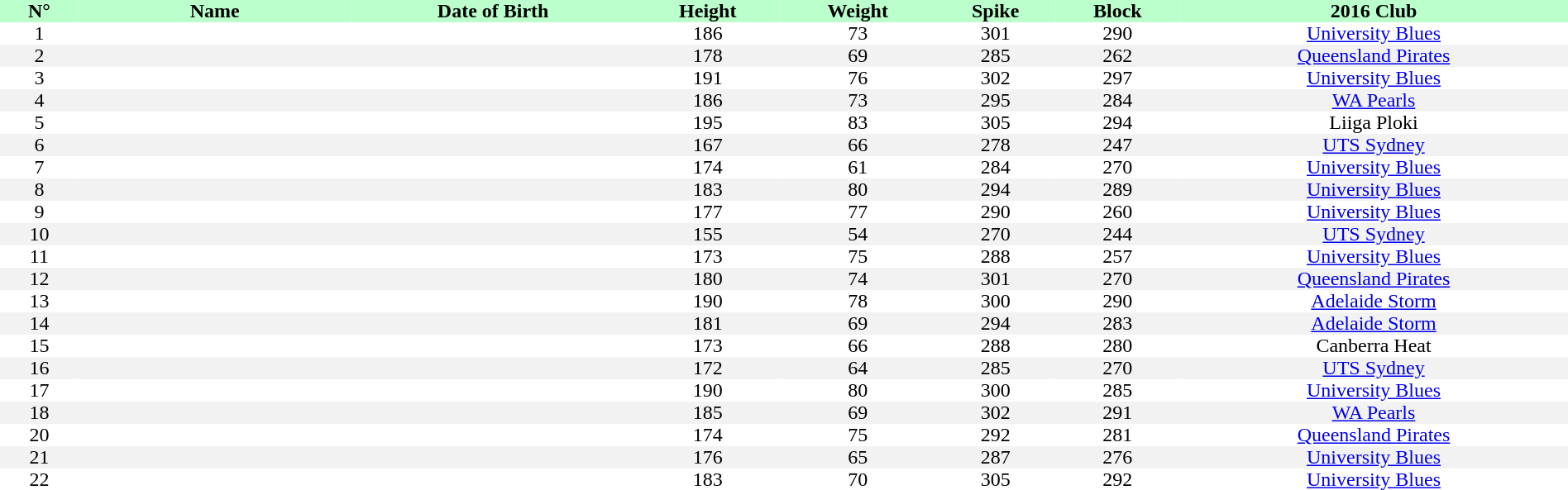<table style="text-align:center;" cellpadding=0 cellspacing=0 width=100%>
<tr style="background: #bbffcc;">
<th width="5%">N°</th>
<th width=220px>Name</th>
<th>Date of Birth</th>
<th>Height</th>
<th>Weight</th>
<th>Spike</th>
<th>Block</th>
<th>2016 Club</th>
</tr>
<tr>
<td>1</td>
<td></td>
<td></td>
<td>186</td>
<td>73</td>
<td>301</td>
<td>290</td>
<td><a href='#'>University Blues</a></td>
</tr>
<tr bgcolor="#f2f2f2">
<td>2</td>
<td></td>
<td></td>
<td>178</td>
<td>69</td>
<td>285</td>
<td>262</td>
<td><a href='#'>Queensland Pirates</a></td>
</tr>
<tr>
<td>3</td>
<td></td>
<td></td>
<td>191</td>
<td>76</td>
<td>302</td>
<td>297</td>
<td><a href='#'>University Blues</a></td>
</tr>
<tr bgcolor="#f2f2f2">
<td>4</td>
<td></td>
<td></td>
<td>186</td>
<td>73</td>
<td>295</td>
<td>284</td>
<td><a href='#'>WA Pearls</a></td>
</tr>
<tr>
<td>5</td>
<td></td>
<td></td>
<td>195</td>
<td>83</td>
<td>305</td>
<td>294</td>
<td>Liiga Ploki</td>
</tr>
<tr bgcolor="#f2f2f2">
<td>6</td>
<td></td>
<td></td>
<td>167</td>
<td>66</td>
<td>278</td>
<td>247</td>
<td><a href='#'>UTS Sydney</a></td>
</tr>
<tr>
<td>7</td>
<td></td>
<td></td>
<td>174</td>
<td>61</td>
<td>284</td>
<td>270</td>
<td><a href='#'>University Blues</a></td>
</tr>
<tr bgcolor="#f2f2f2">
<td>8</td>
<td></td>
<td></td>
<td>183</td>
<td>80</td>
<td>294</td>
<td>289</td>
<td><a href='#'>University Blues</a></td>
</tr>
<tr>
<td>9</td>
<td></td>
<td></td>
<td>177</td>
<td>77</td>
<td>290</td>
<td>260</td>
<td><a href='#'>University Blues</a></td>
</tr>
<tr bgcolor="#f2f2f2">
<td>10</td>
<td></td>
<td></td>
<td>155</td>
<td>54</td>
<td>270</td>
<td>244</td>
<td><a href='#'>UTS Sydney</a></td>
</tr>
<tr>
<td>11</td>
<td></td>
<td></td>
<td>173</td>
<td>75</td>
<td>288</td>
<td>257</td>
<td><a href='#'>University Blues</a></td>
</tr>
<tr bgcolor="#f2f2f2">
<td>12</td>
<td></td>
<td></td>
<td>180</td>
<td>74</td>
<td>301</td>
<td>270</td>
<td><a href='#'>Queensland Pirates</a></td>
</tr>
<tr>
<td>13</td>
<td></td>
<td></td>
<td>190</td>
<td>78</td>
<td>300</td>
<td>290</td>
<td><a href='#'>Adelaide Storm</a></td>
</tr>
<tr bgcolor="#f2f2f2">
<td>14</td>
<td></td>
<td></td>
<td>181</td>
<td>69</td>
<td>294</td>
<td>283</td>
<td><a href='#'>Adelaide Storm</a></td>
</tr>
<tr>
<td>15</td>
<td></td>
<td></td>
<td>173</td>
<td>66</td>
<td>288</td>
<td>280</td>
<td>Canberra Heat</td>
</tr>
<tr bgcolor="#f2f2f2">
<td>16</td>
<td></td>
<td></td>
<td>172</td>
<td>64</td>
<td>285</td>
<td>270</td>
<td><a href='#'>UTS Sydney</a></td>
</tr>
<tr>
<td>17</td>
<td></td>
<td></td>
<td>190</td>
<td>80</td>
<td>300</td>
<td>285</td>
<td><a href='#'>University Blues</a></td>
</tr>
<tr bgcolor="#f2f2f2">
<td>18</td>
<td></td>
<td></td>
<td>185</td>
<td>69</td>
<td>302</td>
<td>291</td>
<td><a href='#'>WA Pearls</a></td>
</tr>
<tr>
<td>20</td>
<td></td>
<td></td>
<td>174</td>
<td>75</td>
<td>292</td>
<td>281</td>
<td><a href='#'>Queensland Pirates</a></td>
</tr>
<tr bgcolor="#f2f2f2">
<td>21</td>
<td></td>
<td></td>
<td>176</td>
<td>65</td>
<td>287</td>
<td>276</td>
<td><a href='#'>University Blues</a></td>
</tr>
<tr>
<td>22</td>
<td></td>
<td></td>
<td>183</td>
<td>70</td>
<td>305</td>
<td>292</td>
<td><a href='#'>University Blues</a></td>
</tr>
</table>
